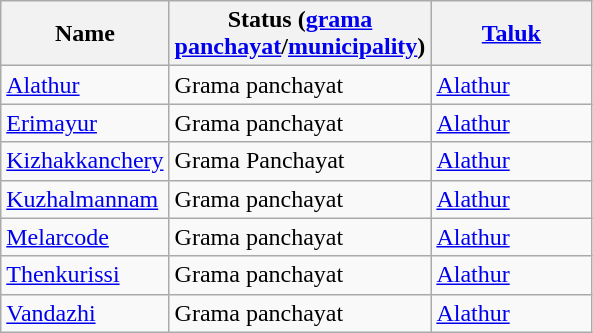<table class="wikitable sortable static-row-numbers static-row-header-hash">
<tr>
<th width="100px">Name</th>
<th width="130px">Status (<a href='#'>grama panchayat</a>/<a href='#'>municipality</a>)</th>
<th width="100px"><a href='#'>Taluk</a></th>
</tr>
<tr>
<td><a href='#'>Alathur</a></td>
<td>Grama panchayat</td>
<td><a href='#'>Alathur</a></td>
</tr>
<tr>
<td><a href='#'>Erimayur</a></td>
<td>Grama panchayat</td>
<td><a href='#'>Alathur</a></td>
</tr>
<tr>
<td><a href='#'>Kizhakkanchery</a></td>
<td>Grama Panchayat</td>
<td><a href='#'>Alathur</a></td>
</tr>
<tr>
<td><a href='#'>Kuzhalmannam</a></td>
<td>Grama panchayat</td>
<td><a href='#'>Alathur</a></td>
</tr>
<tr>
<td><a href='#'>Melarcode</a></td>
<td>Grama panchayat</td>
<td><a href='#'>Alathur</a></td>
</tr>
<tr>
<td><a href='#'>Thenkurissi</a></td>
<td>Grama panchayat</td>
<td><a href='#'>Alathur</a></td>
</tr>
<tr>
<td><a href='#'>Vandazhi</a></td>
<td>Grama panchayat</td>
<td><a href='#'>Alathur</a></td>
</tr>
</table>
